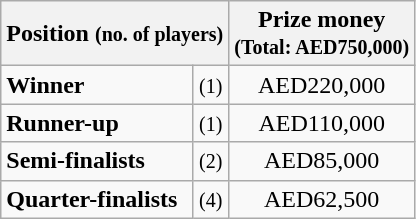<table class="wikitable">
<tr>
<th colspan=2>Position <small>(no. of players)</small></th>
<th>Prize money<br><small>(Total: AED750,000)</small></th>
</tr>
<tr>
<td><strong>Winner</strong></td>
<td align=center><small>(1)</small></td>
<td align=center>AED220,000</td>
</tr>
<tr>
<td><strong>Runner-up</strong></td>
<td align=center><small>(1)</small></td>
<td align=center>AED110,000</td>
</tr>
<tr>
<td><strong>Semi-finalists</strong></td>
<td align=center><small>(2)</small></td>
<td align=center>AED85,000</td>
</tr>
<tr>
<td><strong>Quarter-finalists</strong></td>
<td align=center><small>(4)</small></td>
<td align=center>AED62,500</td>
</tr>
</table>
